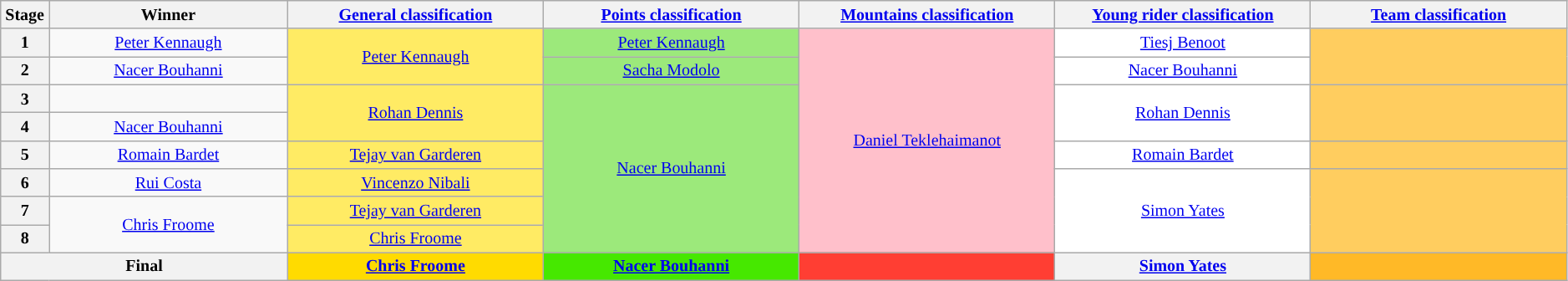<table class="wikitable" style="text-align: center; font-size:smaller;">
<tr style="background:#efefef;">
<th scope="col" style="width:1%;">Stage</th>
<th scope="col" style="width:14%;">Winner</th>
<th scope="col" style="width:15%;"><a href='#'>General classification</a><br></th>
<th scope="col" style="width:15%;"><a href='#'>Points classification</a><br></th>
<th scope="col" style="width:15%;"><a href='#'>Mountains classification</a><br></th>
<th scope="col" style="width:15%;"><a href='#'>Young rider classification</a><br></th>
<th scope="col" style="width:15%;"><a href='#'>Team classification</a><br></th>
</tr>
<tr>
<th scope="row">1</th>
<td><a href='#'>Peter Kennaugh</a></td>
<td style="background:#FFEB64;" rowspan="2"><a href='#'>Peter Kennaugh</a></td>
<td style="background:#9CE97B;"><a href='#'>Peter Kennaugh</a></td>
<td style="background:pink" rowspan="8"><a href='#'>Daniel Teklehaimanot</a></td>
<td style="background:white;"><a href='#'>Tiesj Benoot</a></td>
<td style="background:#FFCD5F;" rowspan="2"></td>
</tr>
<tr>
<th scope="row">2</th>
<td><a href='#'>Nacer Bouhanni</a></td>
<td style="background:#9CE97B;"><a href='#'>Sacha Modolo</a></td>
<td style="background:white;"><a href='#'>Nacer Bouhanni</a></td>
</tr>
<tr>
<th scope="row">3</th>
<td></td>
<td style="background:#FFEB64;" rowspan="2"><a href='#'>Rohan Dennis</a></td>
<td style="background:#9CE97B;" rowspan="6"><a href='#'>Nacer Bouhanni</a></td>
<td style="background:white;" rowspan="2"><a href='#'>Rohan Dennis</a></td>
<td style="background:#FFCD5F;" rowspan="2"></td>
</tr>
<tr>
<th scope="row">4</th>
<td><a href='#'>Nacer Bouhanni</a></td>
</tr>
<tr>
<th scope="row">5</th>
<td><a href='#'>Romain Bardet</a></td>
<td style="background:#FFEB64;"><a href='#'>Tejay van Garderen</a></td>
<td style="background:white;"><a href='#'>Romain Bardet</a></td>
<td style="background:#FFCD5F;"></td>
</tr>
<tr>
<th scope="row">6</th>
<td><a href='#'>Rui Costa</a></td>
<td style="background:#FFEB64;"><a href='#'>Vincenzo Nibali</a></td>
<td style="background:white;" rowspan="3"><a href='#'>Simon Yates</a></td>
<td style="background:#FFCD5F;" rowspan="3"></td>
</tr>
<tr>
<th scope="row">7</th>
<td rowspan="2"><a href='#'>Chris Froome</a></td>
<td style="background:#FFEB64;"><a href='#'>Tejay van Garderen</a></td>
</tr>
<tr>
<th scope="row">8</th>
<td style="background:#FFEB64;"><a href='#'>Chris Froome</a></td>
</tr>
<tr>
<th scope="row" colspan="2">Final</th>
<th style="background:#FFDB00;"><a href='#'>Chris Froome</a></th>
<th style="background:#46E800;"><a href='#'>Nacer Bouhanni</a></th>
<th style="background:#FF3E33;"></th>
<th style="background:offwhite;"><a href='#'>Simon Yates</a></th>
<th style="background:#FFB927;"></th>
</tr>
</table>
